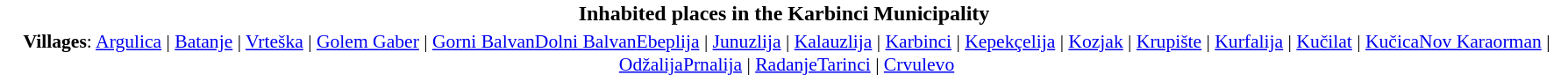<table class="toccolours" style="margin: 0 2em 0 2em;">
<tr>
<th style="background:#FFFFFF" width="100%">Inhabited places in the <strong>Karbinci Municipality</strong></th>
<th></th>
</tr>
<tr>
<td align="center" style="font-size: 90%;" colspan="3"><strong>Villages</strong>: <a href='#'>Argulica</a> | <a href='#'>Batanje</a> | <a href='#'>Vrteška</a> | <a href='#'>Golem Gaber</a> | <a href='#'>Gorni Balvan</a><a href='#'>Dolni Balvan</a><a href='#'>Ebeplija</a> | <a href='#'>Junuzlija</a> | <a href='#'>Kalauzlija</a> | <a href='#'>Karbinci</a> | <a href='#'>Kepekçelija</a> | <a href='#'>Kozjak</a> | <a href='#'>Krupište</a> | <a href='#'>Kurfalija</a> | <a href='#'>Kučilat</a> | <a href='#'>Kučica</a><a href='#'>Nov Karaorman</a> | <a href='#'>Odžalija</a><a href='#'>Prnalija</a> | <a href='#'>Radanje</a><a href='#'>Tarinci</a> | <a href='#'>Crvulevo</a></td>
</tr>
</table>
